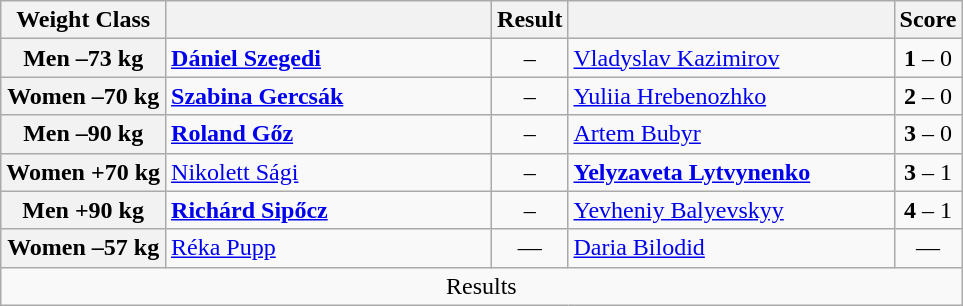<table class="wikitable">
<tr>
<th>Weight Class</th>
<th style="width:210px;"></th>
<th>Result</th>
<th style="width:210px;"></th>
<th>Score</th>
</tr>
<tr>
<th>Men –73 kg</th>
<td><strong><a href='#'>Dániel Szegedi</a></strong></td>
<td align=center><strong></strong> – </td>
<td><a href='#'>Vladyslav Kazimirov</a></td>
<td align=center><strong>1</strong> – 0</td>
</tr>
<tr>
<th>Women –70 kg</th>
<td><strong><a href='#'>Szabina Gercsák</a></strong></td>
<td align=center><strong></strong> – </td>
<td><a href='#'>Yuliia Hrebenozhko</a></td>
<td align=center><strong>2</strong> – 0</td>
</tr>
<tr>
<th>Men –90 kg</th>
<td><strong><a href='#'>Roland Gőz</a></strong></td>
<td align=center><strong></strong> – </td>
<td><a href='#'>Artem Bubyr</a></td>
<td align=center><strong>3</strong> – 0</td>
</tr>
<tr>
<th>Women +70 kg</th>
<td><a href='#'>Nikolett Sági</a></td>
<td align=center> – <strong></strong></td>
<td><strong><a href='#'>Yelyzaveta Lytvynenko</a></strong></td>
<td align=center><strong>3</strong> – 1</td>
</tr>
<tr>
<th>Men +90 kg</th>
<td><strong><a href='#'>Richárd Sipőcz</a></strong></td>
<td align=center><strong></strong> – </td>
<td><a href='#'>Yevheniy Balyevskyy</a></td>
<td align=center><strong>4</strong> – 1</td>
</tr>
<tr>
<th>Women –57 kg</th>
<td><a href='#'>Réka Pupp</a></td>
<td align=center>—</td>
<td><a href='#'>Daria Bilodid</a></td>
<td align=center>—</td>
</tr>
<tr>
<td align=center colspan=5>Results</td>
</tr>
</table>
